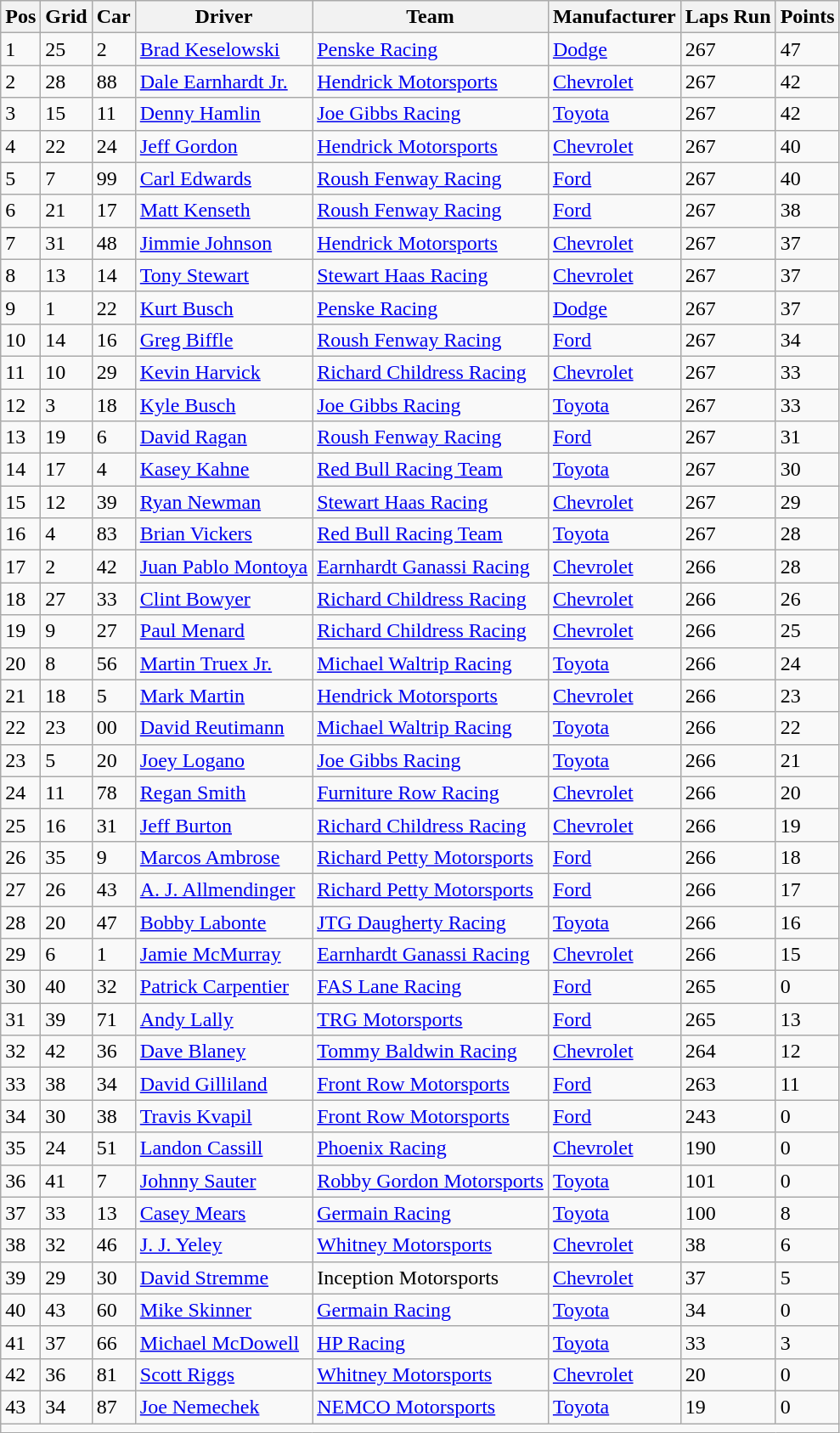<table class="sortable wikitable" border="1">
<tr>
<th>Pos</th>
<th>Grid</th>
<th>Car</th>
<th>Driver</th>
<th>Team</th>
<th>Manufacturer</th>
<th>Laps Run</th>
<th>Points</th>
</tr>
<tr>
<td>1</td>
<td>25</td>
<td>2</td>
<td><a href='#'>Brad Keselowski</a></td>
<td><a href='#'>Penske Racing</a></td>
<td><a href='#'>Dodge</a></td>
<td>267</td>
<td>47</td>
</tr>
<tr>
<td>2</td>
<td>28</td>
<td>88</td>
<td><a href='#'>Dale Earnhardt Jr.</a></td>
<td><a href='#'>Hendrick Motorsports</a></td>
<td><a href='#'>Chevrolet</a></td>
<td>267</td>
<td>42</td>
</tr>
<tr>
<td>3</td>
<td>15</td>
<td>11</td>
<td><a href='#'>Denny Hamlin</a></td>
<td><a href='#'>Joe Gibbs Racing</a></td>
<td><a href='#'>Toyota</a></td>
<td>267</td>
<td>42</td>
</tr>
<tr>
<td>4</td>
<td>22</td>
<td>24</td>
<td><a href='#'>Jeff Gordon</a></td>
<td><a href='#'>Hendrick Motorsports</a></td>
<td><a href='#'>Chevrolet</a></td>
<td>267</td>
<td>40</td>
</tr>
<tr>
<td>5</td>
<td>7</td>
<td>99</td>
<td><a href='#'>Carl Edwards</a></td>
<td><a href='#'>Roush Fenway Racing</a></td>
<td><a href='#'>Ford</a></td>
<td>267</td>
<td>40</td>
</tr>
<tr>
<td>6</td>
<td>21</td>
<td>17</td>
<td><a href='#'>Matt Kenseth</a></td>
<td><a href='#'>Roush Fenway Racing</a></td>
<td><a href='#'>Ford</a></td>
<td>267</td>
<td>38</td>
</tr>
<tr>
<td>7</td>
<td>31</td>
<td>48</td>
<td><a href='#'>Jimmie Johnson</a></td>
<td><a href='#'>Hendrick Motorsports</a></td>
<td><a href='#'>Chevrolet</a></td>
<td>267</td>
<td>37</td>
</tr>
<tr>
<td>8</td>
<td>13</td>
<td>14</td>
<td><a href='#'>Tony Stewart</a></td>
<td><a href='#'>Stewart Haas Racing</a></td>
<td><a href='#'>Chevrolet</a></td>
<td>267</td>
<td>37</td>
</tr>
<tr>
<td>9</td>
<td>1</td>
<td>22</td>
<td><a href='#'>Kurt Busch</a></td>
<td><a href='#'>Penske Racing</a></td>
<td><a href='#'>Dodge</a></td>
<td>267</td>
<td>37</td>
</tr>
<tr>
<td>10</td>
<td>14</td>
<td>16</td>
<td><a href='#'>Greg Biffle</a></td>
<td><a href='#'>Roush Fenway Racing</a></td>
<td><a href='#'>Ford</a></td>
<td>267</td>
<td>34</td>
</tr>
<tr>
<td>11</td>
<td>10</td>
<td>29</td>
<td><a href='#'>Kevin Harvick</a></td>
<td><a href='#'>Richard Childress Racing</a></td>
<td><a href='#'>Chevrolet</a></td>
<td>267</td>
<td>33</td>
</tr>
<tr>
<td>12</td>
<td>3</td>
<td>18</td>
<td><a href='#'>Kyle Busch</a></td>
<td><a href='#'>Joe Gibbs Racing</a></td>
<td><a href='#'>Toyota</a></td>
<td>267</td>
<td>33</td>
</tr>
<tr>
<td>13</td>
<td>19</td>
<td>6</td>
<td><a href='#'>David Ragan</a></td>
<td><a href='#'>Roush Fenway Racing</a></td>
<td><a href='#'>Ford</a></td>
<td>267</td>
<td>31</td>
</tr>
<tr>
<td>14</td>
<td>17</td>
<td>4</td>
<td><a href='#'>Kasey Kahne</a></td>
<td><a href='#'>Red Bull Racing Team</a></td>
<td><a href='#'>Toyota</a></td>
<td>267</td>
<td>30</td>
</tr>
<tr>
<td>15</td>
<td>12</td>
<td>39</td>
<td><a href='#'>Ryan Newman</a></td>
<td><a href='#'>Stewart Haas Racing</a></td>
<td><a href='#'>Chevrolet</a></td>
<td>267</td>
<td>29</td>
</tr>
<tr>
<td>16</td>
<td>4</td>
<td>83</td>
<td><a href='#'>Brian Vickers</a></td>
<td><a href='#'>Red Bull Racing Team</a></td>
<td><a href='#'>Toyota</a></td>
<td>267</td>
<td>28</td>
</tr>
<tr>
<td>17</td>
<td>2</td>
<td>42</td>
<td><a href='#'>Juan Pablo Montoya</a></td>
<td><a href='#'>Earnhardt Ganassi Racing</a></td>
<td><a href='#'>Chevrolet</a></td>
<td>266</td>
<td>28</td>
</tr>
<tr>
<td>18</td>
<td>27</td>
<td>33</td>
<td><a href='#'>Clint Bowyer</a></td>
<td><a href='#'>Richard Childress Racing</a></td>
<td><a href='#'>Chevrolet</a></td>
<td>266</td>
<td>26</td>
</tr>
<tr>
<td>19</td>
<td>9</td>
<td>27</td>
<td><a href='#'>Paul Menard</a></td>
<td><a href='#'>Richard Childress Racing</a></td>
<td><a href='#'>Chevrolet</a></td>
<td>266</td>
<td>25</td>
</tr>
<tr>
<td>20</td>
<td>8</td>
<td>56</td>
<td><a href='#'>Martin Truex Jr.</a></td>
<td><a href='#'>Michael Waltrip Racing</a></td>
<td><a href='#'>Toyota</a></td>
<td>266</td>
<td>24</td>
</tr>
<tr>
<td>21</td>
<td>18</td>
<td>5</td>
<td><a href='#'>Mark Martin</a></td>
<td><a href='#'>Hendrick Motorsports</a></td>
<td><a href='#'>Chevrolet</a></td>
<td>266</td>
<td>23</td>
</tr>
<tr>
<td>22</td>
<td>23</td>
<td>00</td>
<td><a href='#'>David Reutimann</a></td>
<td><a href='#'>Michael Waltrip Racing</a></td>
<td><a href='#'>Toyota</a></td>
<td>266</td>
<td>22</td>
</tr>
<tr>
<td>23</td>
<td>5</td>
<td>20</td>
<td><a href='#'>Joey Logano</a></td>
<td><a href='#'>Joe Gibbs Racing</a></td>
<td><a href='#'>Toyota</a></td>
<td>266</td>
<td>21</td>
</tr>
<tr>
<td>24</td>
<td>11</td>
<td>78</td>
<td><a href='#'>Regan Smith</a></td>
<td><a href='#'>Furniture Row Racing</a></td>
<td><a href='#'>Chevrolet</a></td>
<td>266</td>
<td>20</td>
</tr>
<tr>
<td>25</td>
<td>16</td>
<td>31</td>
<td><a href='#'>Jeff Burton</a></td>
<td><a href='#'>Richard Childress Racing</a></td>
<td><a href='#'>Chevrolet</a></td>
<td>266</td>
<td>19</td>
</tr>
<tr>
<td>26</td>
<td>35</td>
<td>9</td>
<td><a href='#'>Marcos Ambrose</a></td>
<td><a href='#'>Richard Petty Motorsports</a></td>
<td><a href='#'>Ford</a></td>
<td>266</td>
<td>18</td>
</tr>
<tr>
<td>27</td>
<td>26</td>
<td>43</td>
<td><a href='#'>A. J. Allmendinger</a></td>
<td><a href='#'>Richard Petty Motorsports</a></td>
<td><a href='#'>Ford</a></td>
<td>266</td>
<td>17</td>
</tr>
<tr>
<td>28</td>
<td>20</td>
<td>47</td>
<td><a href='#'>Bobby Labonte</a></td>
<td><a href='#'>JTG Daugherty Racing</a></td>
<td><a href='#'>Toyota</a></td>
<td>266</td>
<td>16</td>
</tr>
<tr>
<td>29</td>
<td>6</td>
<td>1</td>
<td><a href='#'>Jamie McMurray</a></td>
<td><a href='#'>Earnhardt Ganassi Racing</a></td>
<td><a href='#'>Chevrolet</a></td>
<td>266</td>
<td>15</td>
</tr>
<tr>
<td>30</td>
<td>40</td>
<td>32</td>
<td><a href='#'>Patrick Carpentier</a></td>
<td><a href='#'>FAS Lane Racing</a></td>
<td><a href='#'>Ford</a></td>
<td>265</td>
<td>0</td>
</tr>
<tr>
<td>31</td>
<td>39</td>
<td>71</td>
<td><a href='#'>Andy Lally</a></td>
<td><a href='#'>TRG Motorsports</a></td>
<td><a href='#'>Ford</a></td>
<td>265</td>
<td>13</td>
</tr>
<tr>
<td>32</td>
<td>42</td>
<td>36</td>
<td><a href='#'>Dave Blaney</a></td>
<td><a href='#'>Tommy Baldwin Racing</a></td>
<td><a href='#'>Chevrolet</a></td>
<td>264</td>
<td>12</td>
</tr>
<tr>
<td>33</td>
<td>38</td>
<td>34</td>
<td><a href='#'>David Gilliland</a></td>
<td><a href='#'>Front Row Motorsports</a></td>
<td><a href='#'>Ford</a></td>
<td>263</td>
<td>11</td>
</tr>
<tr>
<td>34</td>
<td>30</td>
<td>38</td>
<td><a href='#'>Travis Kvapil</a></td>
<td><a href='#'>Front Row Motorsports</a></td>
<td><a href='#'>Ford</a></td>
<td>243</td>
<td>0</td>
</tr>
<tr>
<td>35</td>
<td>24</td>
<td>51</td>
<td><a href='#'>Landon Cassill</a></td>
<td><a href='#'>Phoenix Racing</a></td>
<td><a href='#'>Chevrolet</a></td>
<td>190</td>
<td>0</td>
</tr>
<tr>
<td>36</td>
<td>41</td>
<td>7</td>
<td><a href='#'>Johnny Sauter</a></td>
<td><a href='#'>Robby Gordon Motorsports</a></td>
<td><a href='#'>Toyota</a></td>
<td>101</td>
<td>0</td>
</tr>
<tr>
<td>37</td>
<td>33</td>
<td>13</td>
<td><a href='#'>Casey Mears</a></td>
<td><a href='#'>Germain Racing</a></td>
<td><a href='#'>Toyota</a></td>
<td>100</td>
<td>8</td>
</tr>
<tr>
<td>38</td>
<td>32</td>
<td>46</td>
<td><a href='#'>J. J. Yeley</a></td>
<td><a href='#'>Whitney Motorsports</a></td>
<td><a href='#'>Chevrolet</a></td>
<td>38</td>
<td>6</td>
</tr>
<tr>
<td>39</td>
<td>29</td>
<td>30</td>
<td><a href='#'>David Stremme</a></td>
<td>Inception Motorsports</td>
<td><a href='#'>Chevrolet</a></td>
<td>37</td>
<td>5</td>
</tr>
<tr>
<td>40</td>
<td>43</td>
<td>60</td>
<td><a href='#'>Mike Skinner</a></td>
<td><a href='#'>Germain Racing</a></td>
<td><a href='#'>Toyota</a></td>
<td>34</td>
<td>0</td>
</tr>
<tr>
<td>41</td>
<td>37</td>
<td>66</td>
<td><a href='#'>Michael McDowell</a></td>
<td><a href='#'>HP Racing</a></td>
<td><a href='#'>Toyota</a></td>
<td>33</td>
<td>3</td>
</tr>
<tr>
<td>42</td>
<td>36</td>
<td>81</td>
<td><a href='#'>Scott Riggs</a></td>
<td><a href='#'>Whitney Motorsports</a></td>
<td><a href='#'>Chevrolet</a></td>
<td>20</td>
<td>0</td>
</tr>
<tr>
<td>43</td>
<td>34</td>
<td>87</td>
<td><a href='#'>Joe Nemechek</a></td>
<td><a href='#'>NEMCO Motorsports</a></td>
<td><a href='#'>Toyota</a></td>
<td>19</td>
<td>0</td>
</tr>
<tr class="sortbottom">
<td colspan="9"></td>
</tr>
</table>
